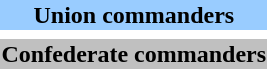<table>
<tr>
<th bgcolor="#99ccff">Union commanders</th>
</tr>
<tr>
<td></td>
</tr>
<tr>
<th bgcolor="#c0c0c0">Confederate commanders</th>
</tr>
<tr>
<td></td>
</tr>
</table>
